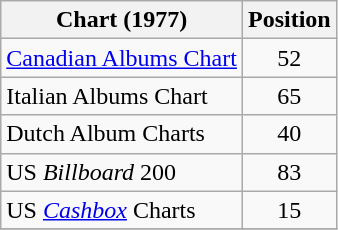<table class="wikitable sortable" style="text-align:center;">
<tr>
<th>Chart (1977)</th>
<th>Position</th>
</tr>
<tr>
<td align="left"><a href='#'>Canadian Albums Chart</a></td>
<td>52</td>
</tr>
<tr>
<td align="left">Italian Albums Chart</td>
<td>65</td>
</tr>
<tr>
<td align="left">Dutch Album Charts</td>
<td>40</td>
</tr>
<tr>
<td align="left">US <em>Billboard</em> 200</td>
<td>83</td>
</tr>
<tr>
<td align="left">US <em><a href='#'>Cashbox</a></em> Charts</td>
<td>15</td>
</tr>
<tr>
</tr>
</table>
